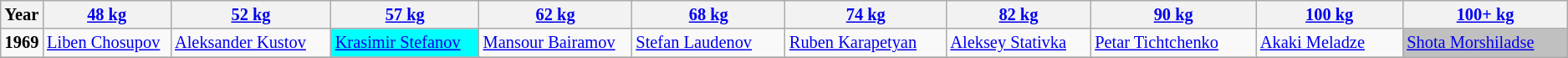<table class="wikitable sortable"  style="font-size: 85%">
<tr>
<th>Year</th>
<th width=200><a href='#'>48 kg</a></th>
<th width=275><a href='#'>52 kg</a></th>
<th width=275><a href='#'>57 kg</a></th>
<th width=275><a href='#'>62 kg</a></th>
<th width=275><a href='#'>68 kg</a></th>
<th width=275><a href='#'>74 kg</a></th>
<th width=275><a href='#'>82 kg</a></th>
<th width=275><a href='#'>90 kg</a></th>
<th width=275><a href='#'>100 kg</a></th>
<th width=275><a href='#'>100+ kg</a></th>
</tr>
<tr>
<td><strong>1969</strong></td>
<td> <a href='#'>Liben Chosupov</a></td>
<td> <a href='#'>Aleksander Kustov</a></td>
<td bgcolor="aqua"> <a href='#'>Krasimir Stefanov</a></td>
<td> <a href='#'>Mansour Bairamov</a></td>
<td> <a href='#'>Stefan Laudenov</a></td>
<td> <a href='#'>Ruben Karapetyan</a></td>
<td> <a href='#'>Aleksey Stativka</a></td>
<td> <a href='#'>Petar Tichtchenko</a></td>
<td> <a href='#'>Akaki Meladze</a></td>
<td bgcolor="Silver"> <a href='#'>Shota Morshiladse</a></td>
</tr>
<tr>
</tr>
</table>
